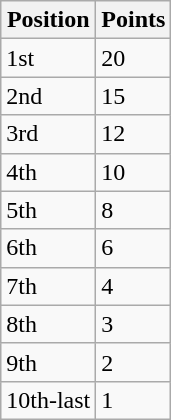<table class="wikitable">
<tr>
<th>Position</th>
<th>Points</th>
</tr>
<tr>
<td>1st</td>
<td>20</td>
</tr>
<tr>
<td>2nd</td>
<td>15</td>
</tr>
<tr>
<td>3rd</td>
<td>12</td>
</tr>
<tr>
<td>4th</td>
<td>10</td>
</tr>
<tr>
<td>5th</td>
<td>8</td>
</tr>
<tr>
<td>6th</td>
<td>6</td>
</tr>
<tr>
<td>7th</td>
<td>4</td>
</tr>
<tr>
<td>8th</td>
<td>3</td>
</tr>
<tr>
<td>9th</td>
<td>2</td>
</tr>
<tr>
<td>10th-last</td>
<td>1</td>
</tr>
</table>
